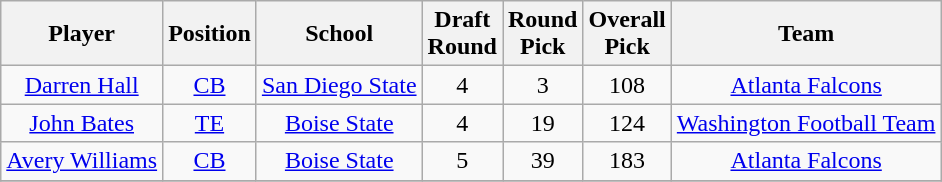<table class="wikitable sortable" border="1" style="text-align: center;">
<tr>
<th>Player</th>
<th>Position</th>
<th>School</th>
<th>Draft<br>Round</th>
<th>Round<br>Pick</th>
<th>Overall<br>Pick</th>
<th>Team</th>
</tr>
<tr>
<td><a href='#'>Darren Hall</a></td>
<td><a href='#'>CB</a></td>
<td><a href='#'>San Diego State</a></td>
<td>4</td>
<td>3</td>
<td>108</td>
<td><a href='#'>Atlanta Falcons</a></td>
</tr>
<tr>
<td><a href='#'>John Bates</a></td>
<td><a href='#'>TE</a></td>
<td><a href='#'>Boise State</a></td>
<td>4</td>
<td>19</td>
<td>124</td>
<td><a href='#'>Washington Football Team</a></td>
</tr>
<tr>
<td><a href='#'>Avery Williams</a></td>
<td><a href='#'>CB</a></td>
<td><a href='#'>Boise State</a></td>
<td>5</td>
<td>39</td>
<td>183</td>
<td><a href='#'>Atlanta Falcons</a></td>
</tr>
<tr>
</tr>
</table>
